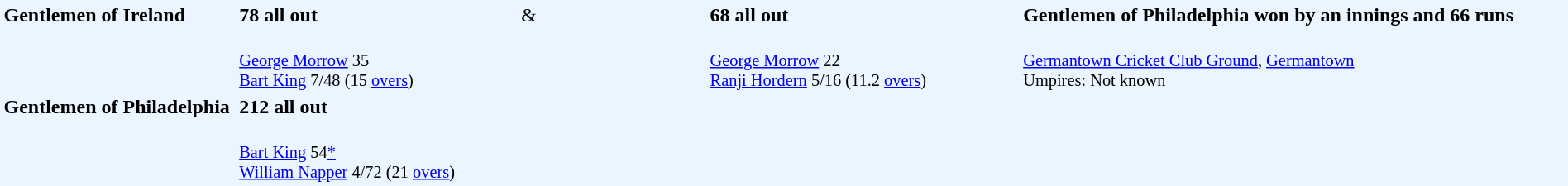<table width="100%" style="background: #EBF5FF">
<tr>
<td width="15%" valign="top" rowspan="2"><strong>Gentlemen of Ireland</strong></td>
<td width="18%"><strong>78 all out</strong></td>
<td width="12%">&</td>
<td width="20%"><strong>68 all out</strong></td>
<td width="35%"><strong>Gentlemen of Philadelphia won by an innings and 66 runs</strong></td>
</tr>
<tr>
<td style="font-size: 85%;" valign="top"><br><a href='#'>George Morrow</a> 35<br>
<a href='#'>Bart King</a> 7/48 (15 <a href='#'>overs</a>)</td>
<td></td>
<td style="font-size: 85%;"><br><a href='#'>George Morrow</a> 22<br>
<a href='#'>Ranji Hordern</a> 5/16 (11.2 <a href='#'>overs</a>)</td>
<td valign="top" style="font-size: 85%;" rowspan="3"><br><a href='#'>Germantown Cricket Club Ground</a>, <a href='#'>Germantown</a><br>
Umpires: Not known</td>
</tr>
<tr>
<td valign="top" rowspan="2"><strong>Gentlemen of Philadelphia</strong></td>
<td><strong>212 all out</strong></td>
</tr>
<tr>
<td style="font-size: 85%;"><br><a href='#'>Bart King</a> 54<a href='#'>*</a><br>
<a href='#'>William Napper</a> 4/72 (21 <a href='#'>overs</a>)</td>
</tr>
</table>
